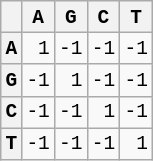<table style="font-family: monospace" class="wikitable">
<tr>
<th></th>
<th>A</th>
<th>G</th>
<th>C</th>
<th>T</th>
</tr>
<tr style="text-align: right;">
<th scope="row">A</th>
<td>1</td>
<td>-1</td>
<td>-1</td>
<td>-1</td>
</tr>
<tr style="text-align: right;">
<th scope="row">G</th>
<td>-1</td>
<td>1</td>
<td>-1</td>
<td>-1</td>
</tr>
<tr style="text-align: right;">
<th scope="row">C</th>
<td>-1</td>
<td>-1</td>
<td>1</td>
<td>-1</td>
</tr>
<tr style="text-align: right;">
<th scope="row">T</th>
<td>-1</td>
<td>-1</td>
<td>-1</td>
<td>1</td>
</tr>
</table>
